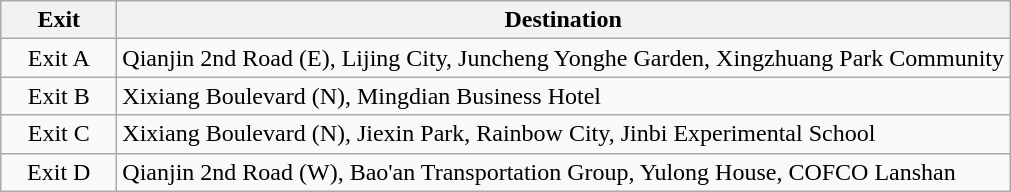<table class="wikitable">
<tr>
<th style="width:70px">Exit</th>
<th>Destination</th>
</tr>
<tr>
<td align=center>Exit A</td>
<td>Qianjin 2nd Road (E), Lijing City, Juncheng Yonghe Garden, Xingzhuang Park Community</td>
</tr>
<tr>
<td align=center>Exit B</td>
<td>Xixiang Boulevard (N), Mingdian Business Hotel</td>
</tr>
<tr>
<td align=center>Exit C</td>
<td>Xixiang Boulevard (N), Jiexin Park, Rainbow City, Jinbi Experimental School</td>
</tr>
<tr>
<td align=center>Exit D</td>
<td>Qianjin 2nd Road (W), Bao'an Transportation Group, Yulong House, COFCO Lanshan</td>
</tr>
</table>
